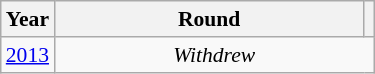<table class="wikitable" style="text-align: center; font-size:90%">
<tr>
<th>Year</th>
<th style="width:200px">Round</th>
<th></th>
</tr>
<tr>
<td><a href='#'>2013</a></td>
<td colspan="2"><em>Withdrew</em></td>
</tr>
</table>
